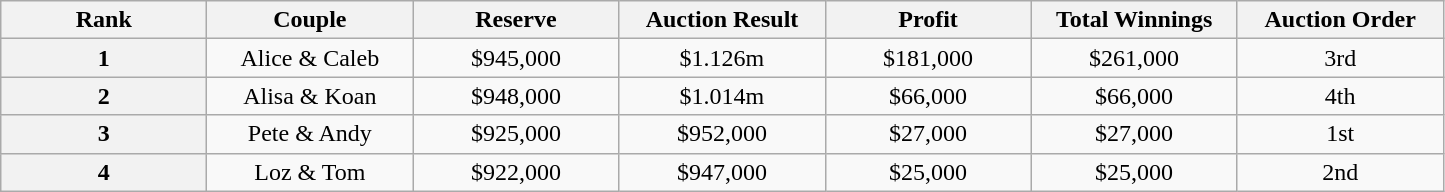<table class="wikitable sortable" |>
<tr>
<th width="130">Rank</th>
<th width="130">Couple</th>
<th width="130">Reserve</th>
<th width="130">Auction Result</th>
<th width="130">Profit</th>
<th width="130">Total Winnings</th>
<th width="130">Auction Order</th>
</tr>
<tr>
<th style="text-align:center">1</th>
<td style="text-align:center", scope="col" style="background:#B87BF6; color:black;">Alice & Caleb</td>
<td style="text-align:center">$945,000</td>
<td style="text-align:center">$1.126m</td>
<td style="text-align:center">$181,000</td>
<td style="text-align:center">$261,000</td>
<td style="text-align:center">3rd</td>
</tr>
<tr>
<th style="text-align:center">2</th>
<td style="text-align:center", scope="col" style="background:#f4de00; color:black;">Alisa & Koan</td>
<td style="text-align:center">$948,000</td>
<td style="text-align:center">$1.014m</td>
<td style="text-align:center">$66,000</td>
<td style="text-align:center">$66,000</td>
<td style="text-align:center">4th</td>
</tr>
<tr>
<th style="text-align:center">3</th>
<td style="text-align:center", scope="col" style="background:skyblue; color:black;">Pete & Andy</td>
<td style="text-align:center">$925,000</td>
<td style="text-align:center">$952,000</td>
<td style="text-align:center">$27,000</td>
<td style="text-align:center">$27,000</td>
<td style="text-align:center">1st</td>
</tr>
<tr>
<th style="text-align:center">4</th>
<td style="text-align:center", scope="col" style="background:orange; color:black;">Loz & Tom</td>
<td style="text-align:center">$922,000</td>
<td style="text-align:center">$947,000</td>
<td style="text-align:center">$25,000</td>
<td style="text-align:center">$25,000</td>
<td style="text-align:center">2nd</td>
</tr>
</table>
